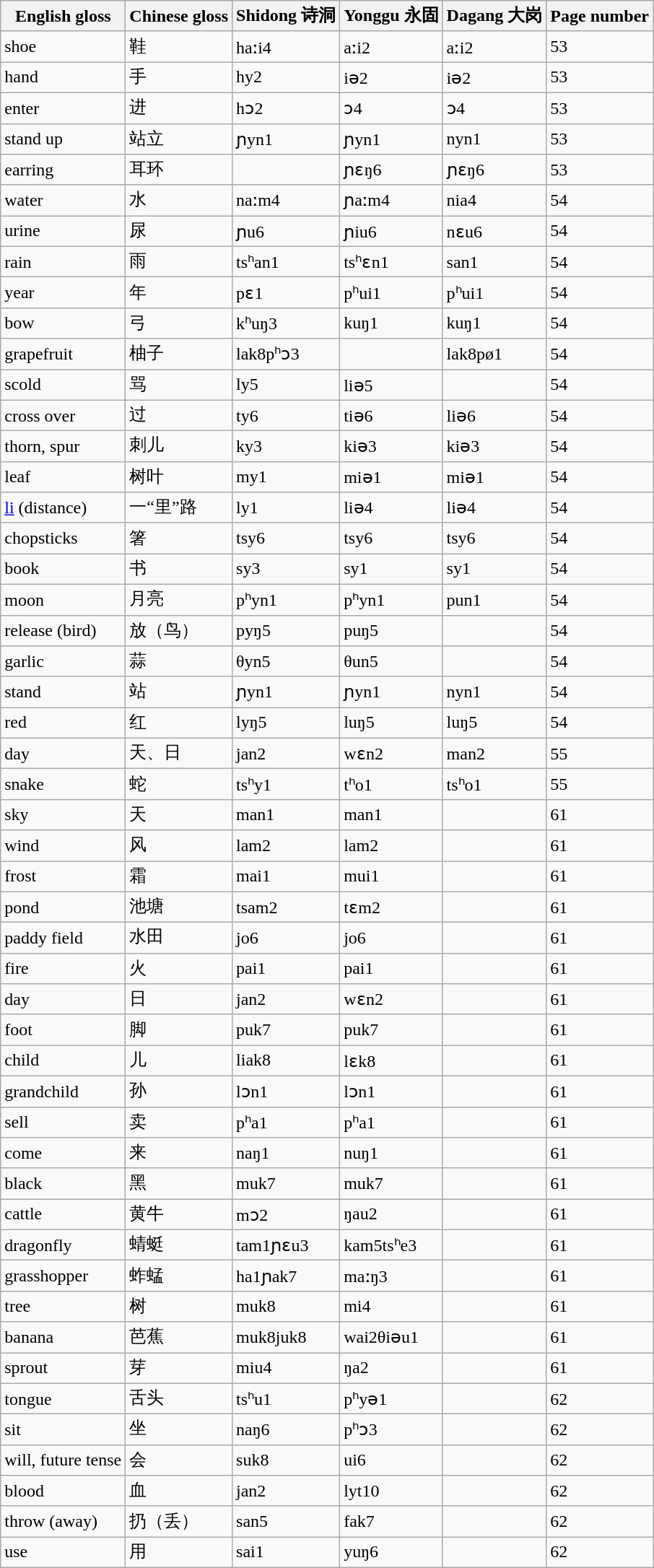<table class="wikitable sortable">
<tr>
<th>English gloss</th>
<th>Chinese gloss</th>
<th>Shidong 诗洞</th>
<th>Yonggu 永固</th>
<th>Dagang 大岗</th>
<th>Page number</th>
</tr>
<tr>
<td>shoe</td>
<td>鞋</td>
<td>haːi4</td>
<td>aːi2</td>
<td>aːi2</td>
<td>53</td>
</tr>
<tr>
<td>hand</td>
<td>手</td>
<td>hy2</td>
<td>iə2</td>
<td>iə2</td>
<td>53</td>
</tr>
<tr>
<td>enter</td>
<td>进</td>
<td>hɔ2</td>
<td>ɔ4</td>
<td>ɔ4</td>
<td>53</td>
</tr>
<tr>
<td>stand up</td>
<td>站立</td>
<td>ɲyn1</td>
<td>ɲyn1</td>
<td>nyn1</td>
<td>53</td>
</tr>
<tr>
<td>earring</td>
<td>耳环</td>
<td></td>
<td>ɲɛŋ6</td>
<td>ɲɛŋ6</td>
<td>53</td>
</tr>
<tr>
<td>water</td>
<td>水</td>
<td>naːm4</td>
<td>ɲaːm4</td>
<td>nia4</td>
<td>54</td>
</tr>
<tr>
<td>urine</td>
<td>尿</td>
<td>ɲu6</td>
<td>ɲiu6</td>
<td>nɛu6</td>
<td>54</td>
</tr>
<tr>
<td>rain</td>
<td>雨</td>
<td>tsʰan1</td>
<td>tsʰɛn1</td>
<td>san1</td>
<td>54</td>
</tr>
<tr>
<td>year</td>
<td>年</td>
<td>pɛ1</td>
<td>pʰui1</td>
<td>pʰui1</td>
<td>54</td>
</tr>
<tr>
<td>bow</td>
<td>弓</td>
<td>kʰuŋ3</td>
<td>kuŋ1</td>
<td>kuŋ1</td>
<td>54</td>
</tr>
<tr>
<td>grapefruit</td>
<td>柚子</td>
<td>lak8pʰɔ3</td>
<td></td>
<td>lak8pø1</td>
<td>54</td>
</tr>
<tr>
<td>scold</td>
<td>骂</td>
<td>ly5</td>
<td>liə5</td>
<td></td>
<td>54</td>
</tr>
<tr>
<td>cross over</td>
<td>过</td>
<td>ty6</td>
<td>tiə6</td>
<td>liə6</td>
<td>54</td>
</tr>
<tr>
<td>thorn, spur</td>
<td>刺儿</td>
<td>ky3</td>
<td>kiə3</td>
<td>kiə3</td>
<td>54</td>
</tr>
<tr>
<td>leaf</td>
<td>树叶</td>
<td>my1</td>
<td>miə1</td>
<td>miə1</td>
<td>54</td>
</tr>
<tr>
<td><a href='#'>li</a> (distance)</td>
<td>一“里”路</td>
<td>ly1</td>
<td>liə4</td>
<td>liə4</td>
<td>54</td>
</tr>
<tr>
<td>chopsticks</td>
<td>箸</td>
<td>tsy6</td>
<td>tsy6</td>
<td>tsy6</td>
<td>54</td>
</tr>
<tr>
<td>book</td>
<td>书</td>
<td>sy3</td>
<td>sy1</td>
<td>sy1</td>
<td>54</td>
</tr>
<tr>
<td>moon</td>
<td>月亮</td>
<td>pʰyn1</td>
<td>pʰyn1</td>
<td>pun1</td>
<td>54</td>
</tr>
<tr>
<td>release (bird)</td>
<td>放（鸟）</td>
<td>pyŋ5</td>
<td>puŋ5</td>
<td></td>
<td>54</td>
</tr>
<tr>
<td>garlic</td>
<td>蒜</td>
<td>θyn5</td>
<td>θun5</td>
<td></td>
<td>54</td>
</tr>
<tr>
<td>stand</td>
<td>站</td>
<td>ɲyn1</td>
<td>ɲyn1</td>
<td>nyn1</td>
<td>54</td>
</tr>
<tr>
<td>red</td>
<td>红</td>
<td>lyŋ5</td>
<td>luŋ5</td>
<td>luŋ5</td>
<td>54</td>
</tr>
<tr>
<td>day</td>
<td>天、日</td>
<td>jan2</td>
<td>wɛn2</td>
<td>man2</td>
<td>55</td>
</tr>
<tr>
<td>snake</td>
<td>蛇</td>
<td>tsʰy1</td>
<td>tʰo1</td>
<td>tsʰo1</td>
<td>55</td>
</tr>
<tr>
<td>sky</td>
<td>天</td>
<td>man1</td>
<td>man1</td>
<td></td>
<td>61</td>
</tr>
<tr>
<td>wind</td>
<td>风</td>
<td>lam2</td>
<td>lam2</td>
<td></td>
<td>61</td>
</tr>
<tr>
<td>frost</td>
<td>霜</td>
<td>mai1</td>
<td>mui1</td>
<td></td>
<td>61</td>
</tr>
<tr>
<td>pond</td>
<td>池塘</td>
<td>tsam2</td>
<td>tɛm2</td>
<td></td>
<td>61</td>
</tr>
<tr>
<td>paddy field</td>
<td>水田</td>
<td>jo6</td>
<td>jo6</td>
<td></td>
<td>61</td>
</tr>
<tr>
<td>fire</td>
<td>火</td>
<td>pai1</td>
<td>pai1</td>
<td></td>
<td>61</td>
</tr>
<tr>
<td>day</td>
<td>日</td>
<td>jan2</td>
<td>wɛn2</td>
<td></td>
<td>61</td>
</tr>
<tr>
<td>foot</td>
<td>脚</td>
<td>puk7</td>
<td>puk7</td>
<td></td>
<td>61</td>
</tr>
<tr>
<td>child</td>
<td>儿</td>
<td>liak8</td>
<td>lɛk8</td>
<td></td>
<td>61</td>
</tr>
<tr>
<td>grandchild</td>
<td>孙</td>
<td>lɔn1</td>
<td>lɔn1</td>
<td></td>
<td>61</td>
</tr>
<tr>
<td>sell</td>
<td>卖</td>
<td>pʰa1</td>
<td>pʰa1</td>
<td></td>
<td>61</td>
</tr>
<tr>
<td>come</td>
<td>来</td>
<td>naŋ1</td>
<td>nuŋ1</td>
<td></td>
<td>61</td>
</tr>
<tr>
<td>black</td>
<td>黑</td>
<td>muk7</td>
<td>muk7</td>
<td></td>
<td>61</td>
</tr>
<tr>
<td>cattle</td>
<td>黄牛</td>
<td>mɔ2</td>
<td>ŋau2</td>
<td></td>
<td>61</td>
</tr>
<tr>
<td>dragonfly</td>
<td>蜻蜓</td>
<td>tam1ɲɛu3</td>
<td>kam5tsʰe3</td>
<td></td>
<td>61</td>
</tr>
<tr>
<td>grasshopper</td>
<td>蚱蜢</td>
<td>ha1ɲak7</td>
<td>maːŋ3</td>
<td></td>
<td>61</td>
</tr>
<tr>
<td>tree</td>
<td>树</td>
<td>muk8</td>
<td>mi4</td>
<td></td>
<td>61</td>
</tr>
<tr>
<td>banana</td>
<td>芭蕉</td>
<td>muk8juk8</td>
<td>wai2θiəu1</td>
<td></td>
<td>61</td>
</tr>
<tr>
<td>sprout</td>
<td>芽</td>
<td>miu4</td>
<td>ŋa2</td>
<td></td>
<td>61</td>
</tr>
<tr>
<td>tongue</td>
<td>舌头</td>
<td>tsʰu1</td>
<td>pʰyə1</td>
<td></td>
<td>62</td>
</tr>
<tr>
<td>sit</td>
<td>坐</td>
<td>naŋ6</td>
<td>pʰɔ3</td>
<td></td>
<td>62</td>
</tr>
<tr>
<td>will, future tense</td>
<td>会</td>
<td>suk8</td>
<td>ui6</td>
<td></td>
<td>62</td>
</tr>
<tr>
<td>blood</td>
<td>血</td>
<td>jan2</td>
<td>lyt10</td>
<td></td>
<td>62</td>
</tr>
<tr>
<td>throw (away)</td>
<td>扔（丢）</td>
<td>san5</td>
<td>fak7</td>
<td></td>
<td>62</td>
</tr>
<tr>
<td>use</td>
<td>用</td>
<td>sai1</td>
<td>yuŋ6</td>
<td></td>
<td>62</td>
</tr>
</table>
